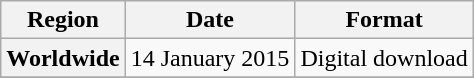<table class="wikitable plainrowheaders">
<tr>
<th>Region</th>
<th>Date</th>
<th>Format</th>
</tr>
<tr>
<th scope="row">Worldwide</th>
<td>14 January 2015</td>
<td>Digital download</td>
</tr>
<tr>
</tr>
</table>
